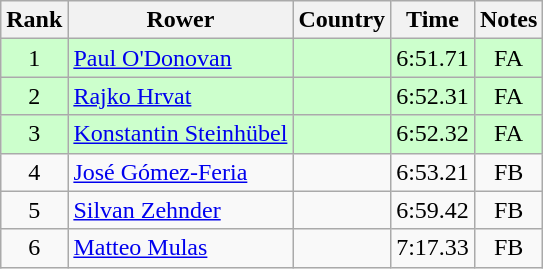<table class="wikitable" style="text-align:center">
<tr>
<th>Rank</th>
<th>Rower</th>
<th>Country</th>
<th>Time</th>
<th>Notes</th>
</tr>
<tr bgcolor=ccffcc>
<td>1</td>
<td align="left"><a href='#'>Paul O'Donovan</a></td>
<td align="left"></td>
<td>6:51.71</td>
<td>FA</td>
</tr>
<tr bgcolor=ccffcc>
<td>2</td>
<td align="left"><a href='#'>Rajko Hrvat</a></td>
<td align="left"></td>
<td>6:52.31</td>
<td>FA</td>
</tr>
<tr bgcolor=ccffcc>
<td>3</td>
<td align="left"><a href='#'>Konstantin Steinhübel</a></td>
<td align="left"></td>
<td>6:52.32</td>
<td>FA</td>
</tr>
<tr>
<td>4</td>
<td align="left"><a href='#'>José Gómez-Feria</a></td>
<td align="left"></td>
<td>6:53.21</td>
<td>FB</td>
</tr>
<tr>
<td>5</td>
<td align="left"><a href='#'>Silvan Zehnder</a></td>
<td align="left"></td>
<td>6:59.42</td>
<td>FB</td>
</tr>
<tr>
<td>6</td>
<td align="left"><a href='#'>Matteo Mulas</a></td>
<td align="left"></td>
<td>7:17.33</td>
<td>FB</td>
</tr>
</table>
